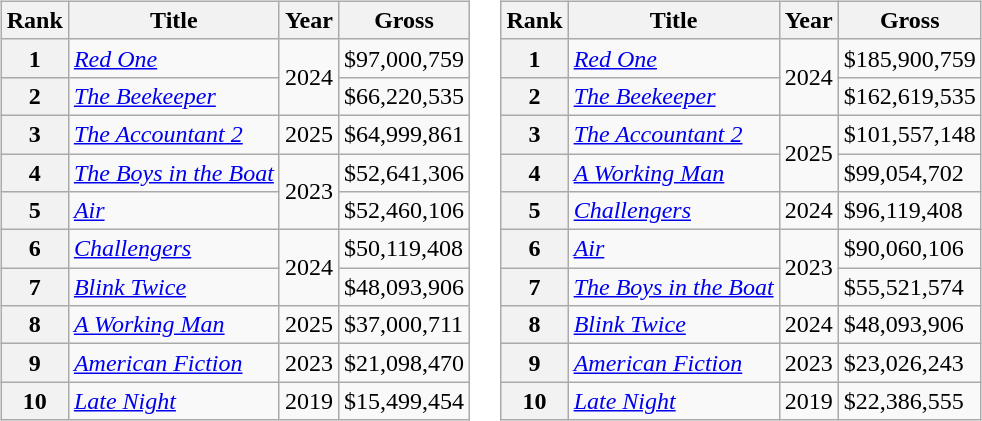<table>
<tr>
<td><br><table class="wikitable sortable">
<tr>
<th>Rank</th>
<th>Title</th>
<th>Year</th>
<th>Gross</th>
</tr>
<tr>
<th>1</th>
<td><em><a href='#'>Red One</a></em></td>
<td rowspan="2">2024</td>
<td>$97,000,759</td>
</tr>
<tr>
<th>2</th>
<td><em><a href='#'>The Beekeeper</a></em></td>
<td>$66,220,535</td>
</tr>
<tr>
<th>3</th>
<td><em><a href='#'>The Accountant 2</a></em></td>
<td>2025</td>
<td>$64,999,861</td>
</tr>
<tr>
<th>4</th>
<td><em><a href='#'>The Boys in the Boat</a></em></td>
<td rowspan="2">2023</td>
<td>$52,641,306</td>
</tr>
<tr>
<th>5</th>
<td><em><a href='#'>Air</a></em></td>
<td>$52,460,106</td>
</tr>
<tr>
<th>6</th>
<td><em><a href='#'>Challengers</a></em></td>
<td rowspan="2">2024</td>
<td>$50,119,408</td>
</tr>
<tr>
<th>7</th>
<td><em><a href='#'>Blink Twice</a></em></td>
<td>$48,093,906</td>
</tr>
<tr>
<th>8</th>
<td><em><a href='#'>A Working Man</a></em></td>
<td>2025</td>
<td>$37,000,711</td>
</tr>
<tr>
<th>9</th>
<td><em><a href='#'>American Fiction</a></em></td>
<td>2023</td>
<td>$21,098,470</td>
</tr>
<tr>
<th>10</th>
<td><em><a href='#'>Late Night</a></em></td>
<td>2019</td>
<td>$15,499,454</td>
</tr>
</table>
</td>
<td><br><table class="wikitable sortable">
<tr>
<th>Rank</th>
<th>Title</th>
<th>Year</th>
<th>Gross</th>
</tr>
<tr>
<th>1</th>
<td><em><a href='#'>Red One</a></em></td>
<td rowspan="2">2024</td>
<td>$185,900,759</td>
</tr>
<tr>
<th>2</th>
<td><em><a href='#'>The Beekeeper</a></em></td>
<td>$162,619,535</td>
</tr>
<tr>
<th>3</th>
<td><em><a href='#'>The Accountant 2</a></em></td>
<td rowspan="2">2025</td>
<td>$101,557,148</td>
</tr>
<tr>
<th>4</th>
<td><em><a href='#'>A Working Man</a></em></td>
<td>$99,054,702</td>
</tr>
<tr>
<th>5</th>
<td><em><a href='#'>Challengers</a></em></td>
<td>2024</td>
<td>$96,119,408</td>
</tr>
<tr>
<th>6</th>
<td><em><a href='#'>Air</a></em></td>
<td rowspan="2">2023</td>
<td>$90,060,106</td>
</tr>
<tr>
<th>7</th>
<td><em><a href='#'>The Boys in the Boat</a></em></td>
<td>$55,521,574</td>
</tr>
<tr>
<th>8</th>
<td><em><a href='#'>Blink Twice</a></em></td>
<td>2024</td>
<td>$48,093,906</td>
</tr>
<tr>
<th>9</th>
<td><em><a href='#'>American Fiction</a></em></td>
<td>2023</td>
<td>$23,026,243</td>
</tr>
<tr>
<th>10</th>
<td><em><a href='#'>Late Night</a></em></td>
<td>2019</td>
<td>$22,386,555</td>
</tr>
</table>
</td>
<td></td>
</tr>
</table>
